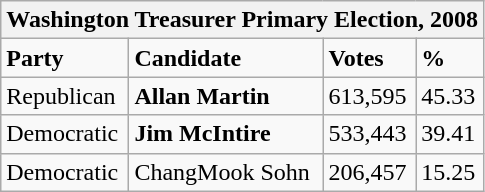<table class="wikitable">
<tr>
<th colspan="4">Washington Treasurer Primary Election, 2008</th>
</tr>
<tr>
<td><strong>Party</strong></td>
<td><strong>Candidate</strong></td>
<td><strong>Votes</strong></td>
<td><strong>%</strong></td>
</tr>
<tr>
<td>Republican</td>
<td><strong>Allan Martin</strong></td>
<td>613,595</td>
<td>45.33</td>
</tr>
<tr>
<td>Democratic</td>
<td><strong>Jim McIntire</strong></td>
<td>533,443</td>
<td>39.41</td>
</tr>
<tr>
<td>Democratic</td>
<td>ChangMook Sohn</td>
<td>206,457</td>
<td>15.25</td>
</tr>
</table>
